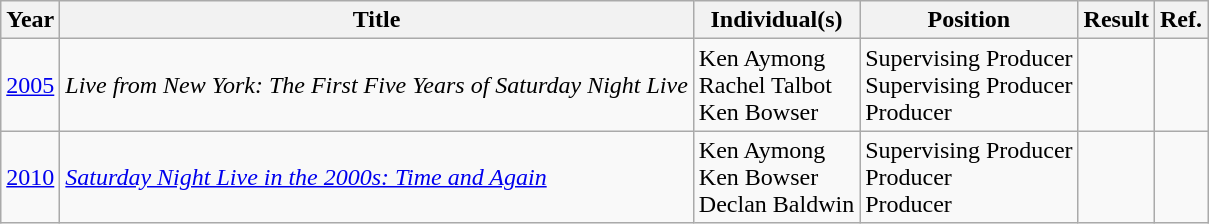<table class="wikitable">
<tr>
<th>Year</th>
<th>Title</th>
<th>Individual(s)</th>
<th>Position</th>
<th>Result</th>
<th>Ref.</th>
</tr>
<tr>
<td><a href='#'>2005</a></td>
<td><em>Live from New York: The First Five Years of Saturday Night Live</em></td>
<td>Ken Aymong <br> Rachel Talbot <br> Ken Bowser</td>
<td>Supervising Producer <br> Supervising Producer <br> Producer</td>
<td></td>
<td align="center"></td>
</tr>
<tr>
<td><a href='#'>2010</a></td>
<td><em><a href='#'>Saturday Night Live in the 2000s: Time and Again</a></em></td>
<td>Ken Aymong <br> Ken Bowser <br> Declan Baldwin</td>
<td>Supervising Producer <br> Producer <br> Producer</td>
<td></td>
<td align="center"></td>
</tr>
</table>
